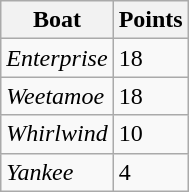<table class="wikitable">
<tr>
<th>Boat</th>
<th>Points</th>
</tr>
<tr>
<td><em>Enterprise</em></td>
<td>18</td>
</tr>
<tr>
<td><em>Weetamoe</em></td>
<td>18</td>
</tr>
<tr>
<td><em>Whirlwind</em></td>
<td>10</td>
</tr>
<tr>
<td><em>Yankee</em></td>
<td>4</td>
</tr>
</table>
